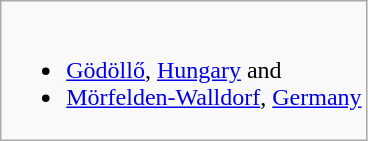<table class="wikitable">
<tr valign="top">
<td><br><ul><li> <a href='#'>Gödöllő</a>, <a href='#'>Hungary</a> and</li><li> <a href='#'>Mörfelden-Walldorf</a>, <a href='#'>Germany</a></li></ul></td>
</tr>
</table>
